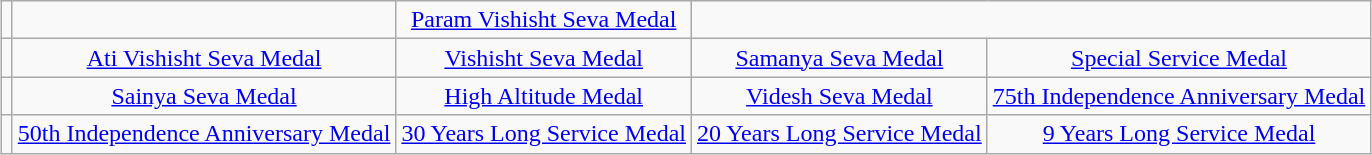<table class="wikitable" style="margin:1em auto; text-align:center;">
<tr>
<td></td>
<td></td>
<td><a href='#'>Param Vishisht Seva Medal</a></td>
</tr>
<tr>
<td></td>
<td><a href='#'>Ati Vishisht Seva Medal</a></td>
<td><a href='#'>Vishisht Seva Medal</a></td>
<td><a href='#'>Samanya Seva Medal</a></td>
<td><a href='#'>Special Service Medal</a></td>
</tr>
<tr>
<td></td>
<td><a href='#'>Sainya Seva Medal</a></td>
<td><a href='#'>High Altitude Medal</a></td>
<td><a href='#'>Videsh Seva Medal</a></td>
<td><a href='#'>75th Independence Anniversary Medal</a></td>
</tr>
<tr>
<td></td>
<td><a href='#'>50th Independence Anniversary Medal</a></td>
<td><a href='#'>30 Years Long Service Medal</a></td>
<td><a href='#'>20 Years Long Service Medal</a></td>
<td><a href='#'>9 Years Long Service Medal</a></td>
</tr>
</table>
